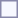<table style="border:1px solid #8888aa; background-color:#f7f8ff; padding:5px; font-size:95%; margin: 0px 12px 12px 0px;">
</table>
